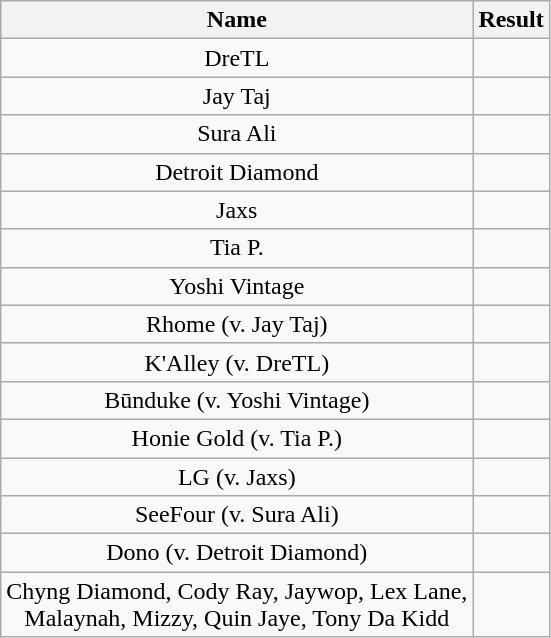<table class="wikitable sortable" style="text-align:center; width=65%">
<tr>
<th>Name</th>
<th>Result</th>
</tr>
<tr>
<td>DreTL</td>
<td></td>
</tr>
<tr>
<td>Jay Taj</td>
<td></td>
</tr>
<tr>
<td>Sura Ali</td>
<td></td>
</tr>
<tr>
<td>Detroit Diamond</td>
<td></td>
</tr>
<tr>
<td>Jaxs</td>
<td></td>
</tr>
<tr>
<td>Tia P.</td>
<td></td>
</tr>
<tr>
<td>Yoshi Vintage</td>
<td></td>
</tr>
<tr>
<td>Rhome (v. Jay Taj)</td>
<td></td>
</tr>
<tr>
<td>K'Alley (v. DreTL)</td>
<td></td>
</tr>
<tr>
<td>Būnduke (v. Yoshi Vintage)</td>
<td></td>
</tr>
<tr>
<td>Honie Gold (v. Tia P.)</td>
<td></td>
</tr>
<tr>
<td>LG (v. Jaxs)</td>
<td></td>
</tr>
<tr>
<td>SeeFour (v. Sura Ali)</td>
<td></td>
</tr>
<tr>
<td>Dono (v. Detroit Diamond)</td>
<td></td>
</tr>
<tr>
<td>Chyng Diamond, Cody Ray, Jaywop, Lex Lane,<br>Malaynah, Mizzy, Quin Jaye, Tony Da Kidd</td>
<td></td>
</tr>
</table>
